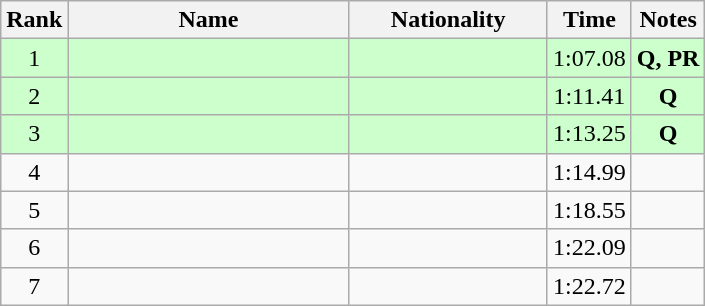<table class="wikitable sortable" style="text-align:center">
<tr>
<th>Rank</th>
<th style="width:180px">Name</th>
<th style="width:125px">Nationality</th>
<th>Time</th>
<th>Notes</th>
</tr>
<tr style="background:#cfc;">
<td>1</td>
<td style="text-align:left;"></td>
<td style="text-align:left;"></td>
<td>1:07.08</td>
<td><strong>Q, PR</strong></td>
</tr>
<tr style="background:#cfc;">
<td>2</td>
<td style="text-align:left;"></td>
<td style="text-align:left;"></td>
<td>1:11.41</td>
<td><strong>Q</strong></td>
</tr>
<tr style="background:#cfc;">
<td>3</td>
<td style="text-align:left;"></td>
<td style="text-align:left;"></td>
<td>1:13.25</td>
<td><strong>Q</strong></td>
</tr>
<tr>
<td>4</td>
<td style="text-align:left;"></td>
<td style="text-align:left;"></td>
<td>1:14.99</td>
<td></td>
</tr>
<tr>
<td>5</td>
<td style="text-align:left;"></td>
<td style="text-align:left;"></td>
<td>1:18.55</td>
<td></td>
</tr>
<tr>
<td>6</td>
<td style="text-align:left;"></td>
<td style="text-align:left;"></td>
<td>1:22.09</td>
<td></td>
</tr>
<tr>
<td>7</td>
<td style="text-align:left;"></td>
<td style="text-align:left;"></td>
<td>1:22.72</td>
<td></td>
</tr>
</table>
